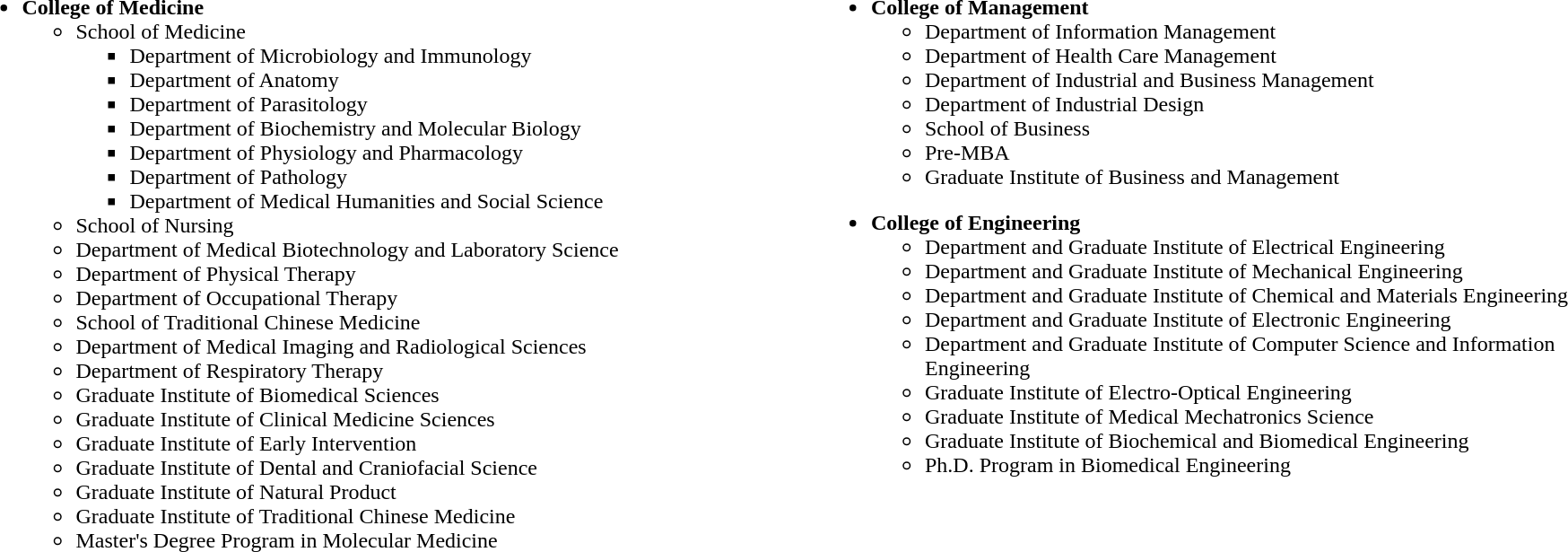<table border="0" cellpadding="5" width="100%">
<tr ---- valign="top">
<td width="50%"></td>
<td width="50%"></td>
</tr>
<tr ---->
<td valign="top"><br><ul><li><strong>College of Medicine</strong><ul><li>School of Medicine<ul><li>Department of Microbiology and Immunology</li><li>Department of Anatomy</li><li>Department of Parasitology</li><li>Department of Biochemistry and Molecular Biology</li><li>Department of Physiology and Pharmacology</li><li>Department of Pathology</li><li>Department of Medical Humanities and Social Science</li></ul></li><li>School of Nursing</li><li>Department of Medical Biotechnology and Laboratory Science</li><li>Department of Physical Therapy</li><li>Department of Occupational Therapy</li><li>School of Traditional Chinese Medicine</li><li>Department of Medical Imaging and Radiological Sciences</li><li>Department of Respiratory Therapy</li><li>Graduate Institute of Biomedical Sciences</li><li>Graduate Institute of Clinical Medicine Sciences</li><li>Graduate Institute of Early Intervention</li><li>Graduate Institute of Dental and Craniofacial Science</li><li>Graduate Institute of Natural Product</li><li>Graduate Institute of Traditional Chinese Medicine</li><li>Master's Degree Program in Molecular Medicine</li></ul></li></ul></td>
<td valign="top"><br><ul><li><strong>College of Management</strong><ul><li>Department of Information Management</li><li>Department of Health Care Management</li><li>Department of Industrial and Business Management</li><li>Department of Industrial Design</li><li>School of Business</li><li>Pre-MBA</li><li>Graduate Institute of Business and Management</li></ul></li></ul><ul><li><strong>College of Engineering</strong><ul><li>Department and Graduate Institute of Electrical Engineering</li><li>Department and Graduate Institute of Mechanical Engineering</li><li>Department and Graduate Institute of Chemical and Materials Engineering</li><li>Department and Graduate Institute of Electronic Engineering</li><li>Department and Graduate Institute of Computer Science and Information Engineering</li><li>Graduate Institute of Electro-Optical Engineering</li><li>Graduate Institute of Medical Mechatronics Science</li><li>Graduate Institute of Biochemical and Biomedical Engineering</li><li>Ph.D. Program in Biomedical Engineering</li></ul></li></ul></td>
</tr>
</table>
